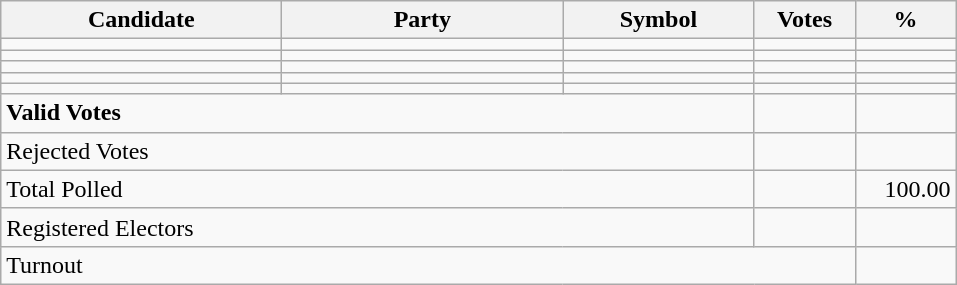<table class="wikitable" border="1" style="text-align:right;">
<tr>
<th align=left width="180">Candidate</th>
<th align=left width="180">Party</th>
<th align=left width="120">Symbol</th>
<th align=left width="60">Votes</th>
<th align=left width="60">%</th>
</tr>
<tr>
<td align=left></td>
<td align=left></td>
<td align=left></td>
<td align=right></td>
<td align=right></td>
</tr>
<tr>
<td align=left></td>
<td align=left></td>
<td align=left></td>
<td align=right></td>
<td align=right></td>
</tr>
<tr>
<td align=left></td>
<td align=left></td>
<td align=left></td>
<td align=right></td>
<td align=right></td>
</tr>
<tr>
<td align=left></td>
<td align=left></td>
<td align=left></td>
<td align=right></td>
<td align=right></td>
</tr>
<tr>
<td align=left></td>
<td align=left></td>
<td align=left></td>
<td align=right></td>
<td align=right></td>
</tr>
<tr>
<td align=left colspan=3><strong>Valid Votes</strong></td>
<td align=right><strong> </strong></td>
<td align=right><strong> </strong></td>
</tr>
<tr>
<td align=left colspan=3>Rejected Votes</td>
<td align=right></td>
<td align=right></td>
</tr>
<tr>
<td align=left colspan=3>Total Polled</td>
<td align=right></td>
<td align=right>100.00</td>
</tr>
<tr>
<td align=left colspan=3>Registered Electors</td>
<td align=right></td>
<td></td>
</tr>
<tr>
<td align=left colspan=4>Turnout</td>
<td align=right></td>
</tr>
</table>
